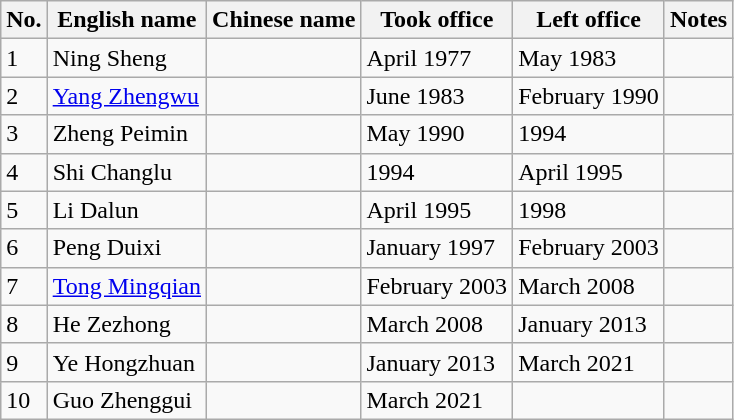<table class="wikitable">
<tr>
<th>No.</th>
<th>English name</th>
<th>Chinese name</th>
<th>Took office</th>
<th>Left office</th>
<th>Notes</th>
</tr>
<tr>
<td>1</td>
<td>Ning Sheng</td>
<td></td>
<td>April 1977</td>
<td>May 1983</td>
<td></td>
</tr>
<tr>
<td>2</td>
<td><a href='#'>Yang Zhengwu</a></td>
<td></td>
<td>June 1983</td>
<td>February 1990</td>
<td></td>
</tr>
<tr>
<td>3</td>
<td>Zheng Peimin</td>
<td></td>
<td>May 1990</td>
<td>1994</td>
<td></td>
</tr>
<tr>
<td>4</td>
<td>Shi Changlu</td>
<td></td>
<td>1994</td>
<td>April 1995</td>
<td></td>
</tr>
<tr>
<td>5</td>
<td>Li Dalun</td>
<td></td>
<td>April 1995</td>
<td>1998</td>
<td></td>
</tr>
<tr>
<td>6</td>
<td>Peng Duixi</td>
<td></td>
<td>January 1997</td>
<td>February 2003</td>
<td></td>
</tr>
<tr>
<td>7</td>
<td><a href='#'>Tong Mingqian</a></td>
<td></td>
<td>February 2003</td>
<td>March 2008</td>
<td></td>
</tr>
<tr>
<td>8</td>
<td>He Zezhong</td>
<td></td>
<td>March 2008</td>
<td>January 2013</td>
<td></td>
</tr>
<tr>
<td>9</td>
<td>Ye Hongzhuan</td>
<td></td>
<td>January 2013</td>
<td>March 2021</td>
<td></td>
</tr>
<tr>
<td>10</td>
<td>Guo Zhenggui</td>
<td></td>
<td>March 2021</td>
<td></td>
<td></td>
</tr>
</table>
